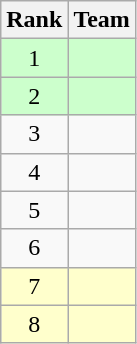<table class=wikitable style="text-align: center;">
<tr>
<th>Rank</th>
<th>Team</th>
</tr>
<tr style="background: #CCFFCC;">
<td>1</td>
<td style="text-align: left;"><strong></strong></td>
</tr>
<tr style="background: #CCFFCC;">
<td>2</td>
<td style="text-align: left;"><strong></strong></td>
</tr>
<tr>
<td>3</td>
<td style="text-align: left;"></td>
</tr>
<tr>
<td>4</td>
<td style="text-align: left;"></td>
</tr>
<tr>
<td>5</td>
<td style="text-align: left;"></td>
</tr>
<tr>
<td>6</td>
<td style="text-align: left;"></td>
</tr>
<tr style="background: #FFFFCC;">
<td>7</td>
<td style="text-align: left;"></td>
</tr>
<tr style="background: #FFFFCC;">
<td>8</td>
<td style="text-align: left;"></td>
</tr>
</table>
